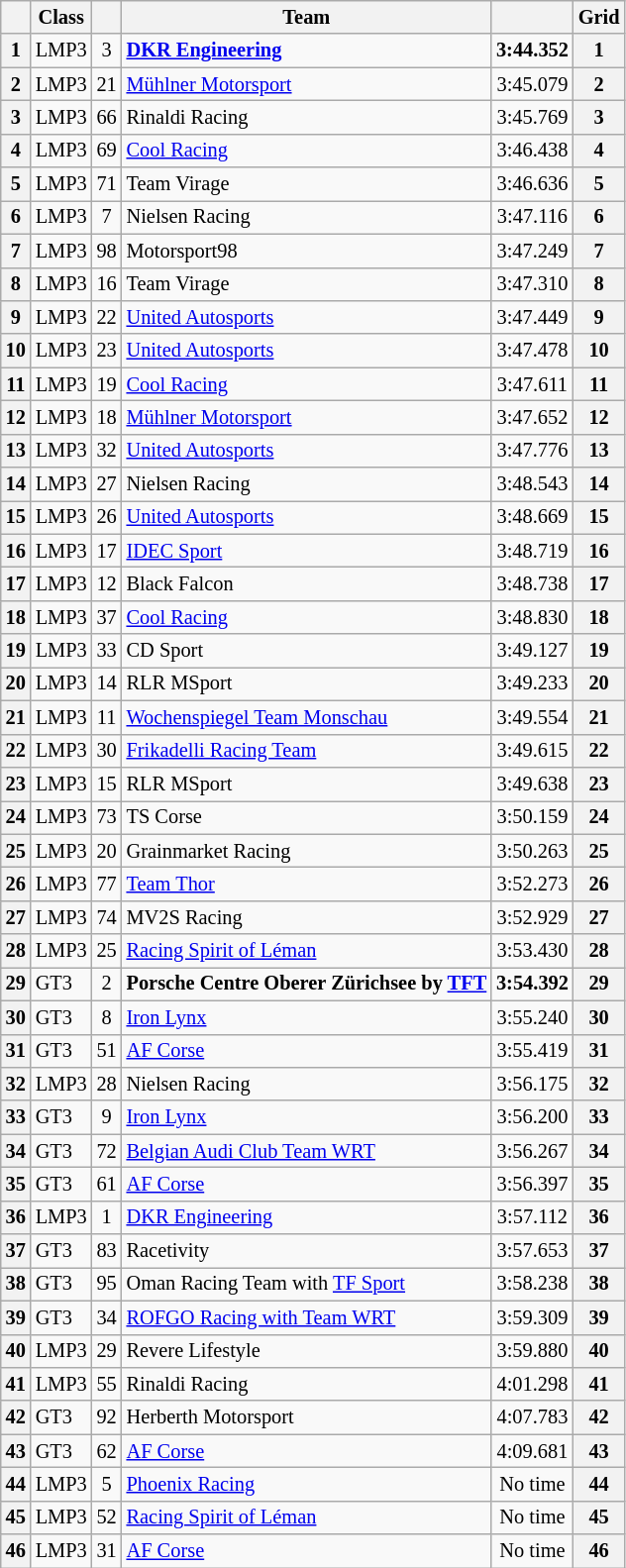<table class="wikitable" style="font-size: 85%;">
<tr>
<th></th>
<th>Class</th>
<th></th>
<th>Team</th>
<th></th>
<th>Grid</th>
</tr>
<tr>
<th>1</th>
<td>LMP3</td>
<td style="text-align:center">3</td>
<td><strong><a href='#'>DKR Engineering</a></strong></td>
<td style="text-align:center"><strong>3:44.352</strong></td>
<th>1</th>
</tr>
<tr>
<th>2</th>
<td>LMP3</td>
<td style="text-align:center">21</td>
<td><a href='#'>Mühlner Motorsport</a></td>
<td style="text-align:center">3:45.079</td>
<th>2</th>
</tr>
<tr>
<th>3</th>
<td>LMP3</td>
<td style="text-align:center">66</td>
<td>Rinaldi Racing</td>
<td style="text-align:center">3:45.769</td>
<th>3</th>
</tr>
<tr>
<th>4</th>
<td>LMP3</td>
<td style="text-align:center">69</td>
<td><a href='#'>Cool Racing</a></td>
<td style="text-align:center">3:46.438</td>
<th>4</th>
</tr>
<tr>
<th>5</th>
<td>LMP3</td>
<td style="text-align:center">71</td>
<td>Team Virage</td>
<td style="text-align:center">3:46.636</td>
<th>5</th>
</tr>
<tr>
<th>6</th>
<td>LMP3</td>
<td style="text-align:center">7</td>
<td>Nielsen Racing</td>
<td style="text-align:center">3:47.116</td>
<th>6</th>
</tr>
<tr>
<th>7</th>
<td>LMP3</td>
<td style="text-align:center">98</td>
<td>Motorsport98</td>
<td style="text-align:center">3:47.249</td>
<th>7</th>
</tr>
<tr>
<th>8</th>
<td>LMP3</td>
<td style="text-align:center">16</td>
<td>Team Virage</td>
<td style="text-align:center">3:47.310</td>
<th>8</th>
</tr>
<tr>
<th>9</th>
<td>LMP3</td>
<td style="text-align:center">22</td>
<td><a href='#'>United Autosports</a></td>
<td style="text-align:center">3:47.449</td>
<th>9</th>
</tr>
<tr>
<th>10</th>
<td>LMP3</td>
<td style="text-align:center">23</td>
<td><a href='#'>United Autosports</a></td>
<td style="text-align:center">3:47.478</td>
<th>10</th>
</tr>
<tr>
<th>11</th>
<td>LMP3</td>
<td style="text-align:center">19</td>
<td><a href='#'>Cool Racing</a></td>
<td style="text-align:center">3:47.611</td>
<th>11</th>
</tr>
<tr>
<th>12</th>
<td>LMP3</td>
<td style="text-align:center">18</td>
<td><a href='#'>Mühlner Motorsport</a></td>
<td style="text-align:center">3:47.652</td>
<th>12</th>
</tr>
<tr>
<th>13</th>
<td>LMP3</td>
<td style="text-align:center">32</td>
<td><a href='#'>United Autosports</a></td>
<td style="text-align:center">3:47.776</td>
<th>13</th>
</tr>
<tr>
<th>14</th>
<td>LMP3</td>
<td style="text-align:center">27</td>
<td>Nielsen Racing</td>
<td style="text-align:center">3:48.543</td>
<th>14</th>
</tr>
<tr>
<th>15</th>
<td>LMP3</td>
<td style="text-align:center">26</td>
<td><a href='#'>United Autosports</a></td>
<td style="text-align:center">3:48.669</td>
<th>15</th>
</tr>
<tr>
<th>16</th>
<td>LMP3</td>
<td style="text-align:center">17</td>
<td><a href='#'>IDEC Sport</a></td>
<td style="text-align:center">3:48.719</td>
<th>16</th>
</tr>
<tr>
<th>17</th>
<td>LMP3</td>
<td style="text-align:center">12</td>
<td>Black Falcon</td>
<td style="text-align:center">3:48.738</td>
<th>17</th>
</tr>
<tr>
<th>18</th>
<td>LMP3</td>
<td style="text-align:center">37</td>
<td><a href='#'>Cool Racing</a></td>
<td style="text-align:center">3:48.830</td>
<th>18</th>
</tr>
<tr>
<th>19</th>
<td>LMP3</td>
<td style="text-align:center">33</td>
<td>CD Sport</td>
<td style="text-align:center">3:49.127</td>
<th>19</th>
</tr>
<tr>
<th>20</th>
<td>LMP3</td>
<td style="text-align:center">14</td>
<td>RLR MSport</td>
<td style="text-align:center">3:49.233</td>
<th>20</th>
</tr>
<tr>
<th>21</th>
<td>LMP3</td>
<td style="text-align:center">11</td>
<td><a href='#'>Wochenspiegel Team Monschau</a></td>
<td style="text-align:center">3:49.554</td>
<th>21</th>
</tr>
<tr>
<th>22</th>
<td>LMP3</td>
<td style="text-align:center">30</td>
<td><a href='#'>Frikadelli Racing Team</a></td>
<td style="text-align:center">3:49.615</td>
<th>22</th>
</tr>
<tr>
<th>23</th>
<td>LMP3</td>
<td style="text-align:center">15</td>
<td>RLR MSport</td>
<td style="text-align:center">3:49.638</td>
<th>23</th>
</tr>
<tr>
<th>24</th>
<td>LMP3</td>
<td style="text-align:center">73</td>
<td>TS Corse</td>
<td style="text-align:center">3:50.159</td>
<th>24</th>
</tr>
<tr>
<th>25</th>
<td>LMP3</td>
<td style="text-align:center">20</td>
<td>Grainmarket Racing</td>
<td style="text-align:center">3:50.263</td>
<th>25</th>
</tr>
<tr>
<th>26</th>
<td>LMP3</td>
<td style="text-align:center">77</td>
<td><a href='#'>Team Thor</a></td>
<td style="text-align:center">3:52.273</td>
<th>26</th>
</tr>
<tr>
<th>27</th>
<td>LMP3</td>
<td style="text-align:center">74</td>
<td>MV2S Racing</td>
<td style="text-align:center">3:52.929</td>
<th>27</th>
</tr>
<tr>
<th>28</th>
<td>LMP3</td>
<td style="text-align:center">25</td>
<td><a href='#'>Racing Spirit of Léman</a></td>
<td style="text-align:center">3:53.430</td>
<th>28</th>
</tr>
<tr>
<th>29</th>
<td>GT3</td>
<td style="text-align:center">2</td>
<td><strong>Porsche Centre Oberer Zürichsee by <a href='#'>TFT</a></strong></td>
<td style="text-align:center"><strong>3:54.392</strong></td>
<th>29</th>
</tr>
<tr>
<th>30</th>
<td>GT3</td>
<td style="text-align:center">8</td>
<td><a href='#'>Iron Lynx</a></td>
<td style="text-align:center">3:55.240</td>
<th>30</th>
</tr>
<tr>
<th>31</th>
<td>GT3</td>
<td style="text-align:center">51</td>
<td><a href='#'>AF Corse</a></td>
<td style="text-align:center">3:55.419</td>
<th>31</th>
</tr>
<tr>
<th>32</th>
<td>LMP3</td>
<td style="text-align:center">28</td>
<td>Nielsen Racing</td>
<td style="text-align:center">3:56.175</td>
<th>32</th>
</tr>
<tr>
<th>33</th>
<td>GT3</td>
<td style="text-align:center">9</td>
<td><a href='#'>Iron Lynx</a></td>
<td style="text-align:center">3:56.200</td>
<th>33</th>
</tr>
<tr>
<th>34</th>
<td>GT3</td>
<td style="text-align:center">72</td>
<td><a href='#'>Belgian Audi Club Team WRT</a></td>
<td style="text-align:center">3:56.267</td>
<th>34</th>
</tr>
<tr>
<th>35</th>
<td>GT3</td>
<td style="text-align:center">61</td>
<td><a href='#'>AF Corse</a></td>
<td style="text-align:center">3:56.397</td>
<th>35</th>
</tr>
<tr>
<th>36</th>
<td>LMP3</td>
<td style="text-align:center">1</td>
<td><a href='#'>DKR Engineering</a></td>
<td style="text-align:center">3:57.112</td>
<th>36</th>
</tr>
<tr>
<th>37</th>
<td>GT3</td>
<td style="text-align:center">83</td>
<td>Racetivity</td>
<td style="text-align:center">3:57.653</td>
<th>37</th>
</tr>
<tr>
<th>38</th>
<td>GT3</td>
<td style="text-align:center">95</td>
<td>Oman Racing Team with <a href='#'>TF Sport</a></td>
<td style="text-align:center">3:58.238</td>
<th>38</th>
</tr>
<tr>
<th>39</th>
<td>GT3</td>
<td style="text-align:center">34</td>
<td><a href='#'>ROFGO Racing with Team WRT</a></td>
<td style="text-align:center">3:59.309</td>
<th>39</th>
</tr>
<tr>
<th>40</th>
<td>LMP3</td>
<td style="text-align:center">29</td>
<td>Revere Lifestyle</td>
<td style="text-align:center">3:59.880</td>
<th>40</th>
</tr>
<tr>
<th>41</th>
<td>LMP3</td>
<td style="text-align:center">55</td>
<td>Rinaldi Racing</td>
<td style="text-align:center">4:01.298</td>
<th>41</th>
</tr>
<tr>
<th>42</th>
<td>GT3</td>
<td style="text-align:center">92</td>
<td>Herberth Motorsport</td>
<td style="text-align:center">4:07.783</td>
<th>42</th>
</tr>
<tr>
<th>43</th>
<td>GT3</td>
<td style="text-align:center">62</td>
<td><a href='#'>AF Corse</a></td>
<td style="text-align:center">4:09.681</td>
<th>43</th>
</tr>
<tr>
<th>44</th>
<td>LMP3</td>
<td style="text-align:center">5</td>
<td><a href='#'>Phoenix Racing</a></td>
<td style="text-align:center">No time</td>
<th>44</th>
</tr>
<tr>
<th>45</th>
<td>LMP3</td>
<td style="text-align:center">52</td>
<td><a href='#'>Racing Spirit of Léman</a></td>
<td style="text-align:center">No time</td>
<th>45</th>
</tr>
<tr>
<th>46</th>
<td>LMP3</td>
<td style="text-align:center">31</td>
<td><a href='#'>AF Corse</a></td>
<td style="text-align:center">No time</td>
<th>46</th>
</tr>
</table>
